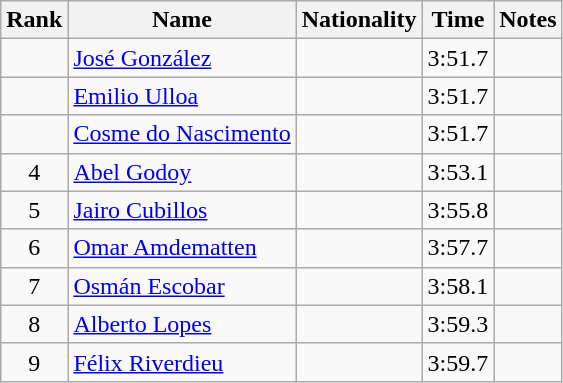<table class="wikitable sortable" style="text-align:center">
<tr>
<th>Rank</th>
<th>Name</th>
<th>Nationality</th>
<th>Time</th>
<th>Notes</th>
</tr>
<tr>
<td></td>
<td align=left><a href='#'>José González</a></td>
<td align=left></td>
<td>3:51.7</td>
<td></td>
</tr>
<tr>
<td></td>
<td align=left><a href='#'>Emilio Ulloa</a></td>
<td align=left></td>
<td>3:51.7</td>
<td></td>
</tr>
<tr>
<td></td>
<td align=left><a href='#'>Cosme do Nascimento</a></td>
<td align=left></td>
<td>3:51.7</td>
<td></td>
</tr>
<tr>
<td>4</td>
<td align=left><a href='#'>Abel Godoy</a></td>
<td align=left></td>
<td>3:53.1</td>
<td></td>
</tr>
<tr>
<td>5</td>
<td align=left><a href='#'>Jairo Cubillos</a></td>
<td align=left></td>
<td>3:55.8</td>
<td></td>
</tr>
<tr>
<td>6</td>
<td align=left><a href='#'>Omar Amdematten</a></td>
<td align=left></td>
<td>3:57.7</td>
<td></td>
</tr>
<tr>
<td>7</td>
<td align=left><a href='#'>Osmán Escobar</a></td>
<td align=left></td>
<td>3:58.1</td>
<td></td>
</tr>
<tr>
<td>8</td>
<td align=left><a href='#'>Alberto Lopes</a></td>
<td align=left></td>
<td>3:59.3</td>
<td></td>
</tr>
<tr>
<td>9</td>
<td align=left><a href='#'>Félix Riverdieu</a></td>
<td align=left></td>
<td>3:59.7</td>
<td></td>
</tr>
</table>
